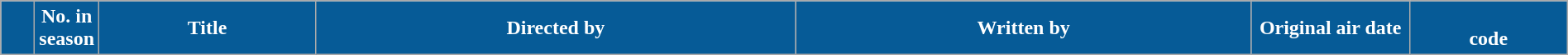<table class="wikitable plainrowheaders" style="width:100%; margin:auto;">
<tr>
<th style="background:#065B97;color:#ffffff" width="20"></th>
<th style="background:#065B97;color:#ffffff" width="20">No. in season</th>
<th style="background:#065B97;color:#ffffff">Title</th>
<th style="background:#065B97;color:#ffffff">Directed by</th>
<th style="background:#065B97;color:#ffffff">Written by</th>
<th style="background:#065B97;color:#ffffff" width="120">Original air date</th>
<th style="background:#065B97;color:#ffffff" width="120"><br>code<br>











</th>
</tr>
</table>
